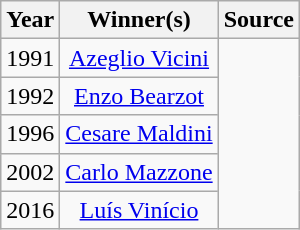<table class="wikitable" style="text-align:center">
<tr>
<th>Year</th>
<th>Winner(s)</th>
<th>Source</th>
</tr>
<tr>
<td>1991</td>
<td><a href='#'>Azeglio Vicini</a></td>
<td rowspan="5"></td>
</tr>
<tr>
<td>1992</td>
<td><a href='#'>Enzo Bearzot</a></td>
</tr>
<tr>
<td>1996</td>
<td><a href='#'>Cesare Maldini</a></td>
</tr>
<tr>
<td>2002</td>
<td><a href='#'>Carlo Mazzone</a></td>
</tr>
<tr>
<td>2016</td>
<td><a href='#'>Luís Vinício</a></td>
</tr>
</table>
